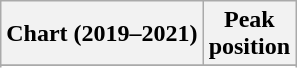<table class="wikitable sortable plainrowheaders" style="text-align:center">
<tr>
<th scope="col">Chart (2019–2021)</th>
<th scope="col">Peak<br>position</th>
</tr>
<tr>
</tr>
<tr>
</tr>
<tr>
</tr>
<tr>
</tr>
<tr>
</tr>
<tr>
</tr>
<tr>
</tr>
<tr>
</tr>
<tr>
</tr>
</table>
